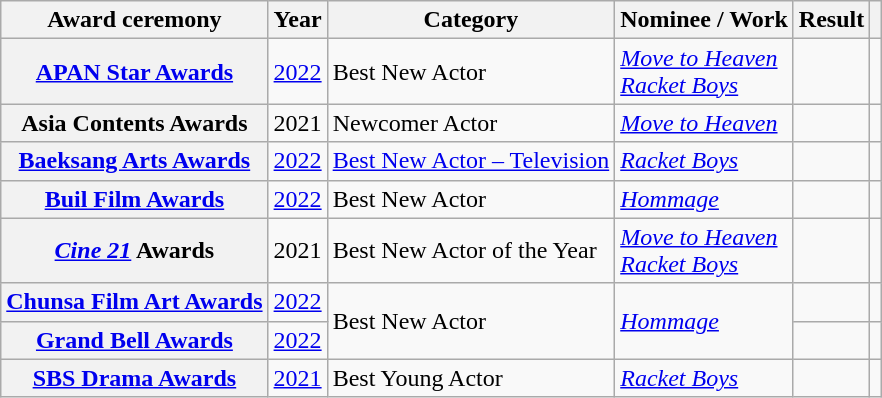<table class="wikitable plainrowheaders sortable">
<tr>
<th scope="col">Award ceremony</th>
<th scope="col">Year</th>
<th scope="col">Category</th>
<th scope="col">Nominee / Work</th>
<th scope="col">Result</th>
<th scope="col" class="unsortable"></th>
</tr>
<tr>
<th scope="row"  rowspan="1"><a href='#'>APAN Star Awards</a></th>
<td style="text-align:center" rowspan="1"><a href='#'>2022</a></td>
<td>Best New Actor</td>
<td rowspan="1"><em><a href='#'>Move to Heaven</a></em><br><em><a href='#'>Racket Boys</a></em></td>
<td></td>
<td style="text-align:center"></td>
</tr>
<tr>
<th scope="row"  rowspan="1">Asia Contents Awards</th>
<td style="text-align:center">2021</td>
<td>Newcomer Actor</td>
<td><em><a href='#'>Move to Heaven</a></em></td>
<td></td>
<td style="text-align:center"></td>
</tr>
<tr>
<th scope="row" rowspan="1"><a href='#'>Baeksang Arts Awards</a></th>
<td style="text-align:center"  rowspan="1"><a href='#'>2022</a></td>
<td><a href='#'>Best New Actor – Television</a></td>
<td><em><a href='#'>Racket Boys</a></em></td>
<td></td>
<td style="text-align:center"></td>
</tr>
<tr>
<th scope="row"><a href='#'>Buil Film Awards</a></th>
<td style="text-align:center"><a href='#'>2022</a></td>
<td rowspan=1>Best New Actor</td>
<td><em><a href='#'>Hommage</a></em></td>
<td></td>
<td style="text-align:center"></td>
</tr>
<tr>
<th scope="row"><em><a href='#'>Cine 21</a></em> Awards</th>
<td style="text-align:center">2021</td>
<td>Best New Actor of the Year</td>
<td><em><a href='#'>Move to Heaven</a></em> <br> <em><a href='#'>Racket Boys</a></em></td>
<td></td>
<td style="text-align:center"></td>
</tr>
<tr>
<th scope="row"><a href='#'>Chunsa Film Art Awards</a></th>
<td style="text-align:center"><a href='#'>2022</a></td>
<td rowspan=2>Best New Actor</td>
<td rowspan=2><em><a href='#'>Hommage</a></em></td>
<td></td>
<td style="text-align:center"></td>
</tr>
<tr>
<th scope="row"  rowspan="1"><a href='#'>Grand Bell Awards</a></th>
<td style="text-align:center" rowspan="1"><a href='#'>2022</a></td>
<td></td>
<td style="text-align:center"></td>
</tr>
<tr>
<th scope="row"  rowspan="1"><a href='#'>SBS Drama Awards</a></th>
<td style="text-align:center" rowspan="1"><a href='#'>2021</a></td>
<td>Best Young Actor</td>
<td rowspan="1"><em><a href='#'>Racket Boys</a></em></td>
<td></td>
<td style="text-align:center"></td>
</tr>
</table>
